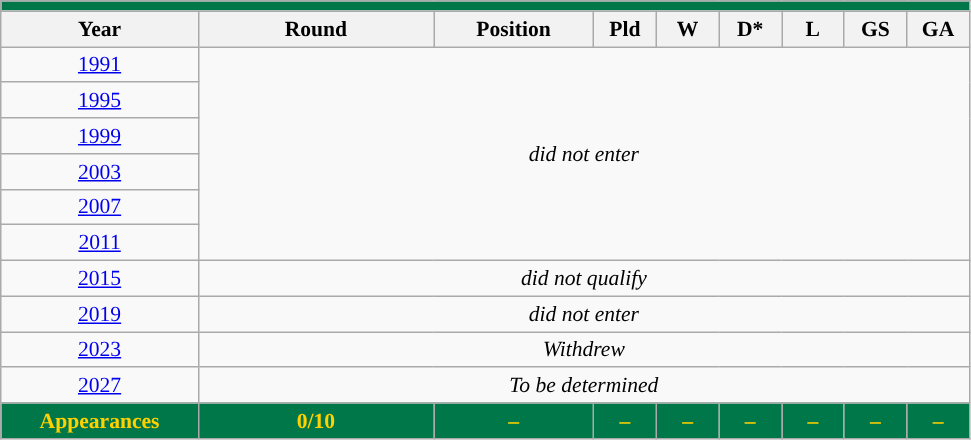<table class="wikitable" style="text-align: center;font-size:90%;">
<tr>
<th colspan="9" style="background: #007749; color: #FFD100;"><a href='#'></a></th>
</tr>
<tr>
<th width=125>Year</th>
<th width=150>Round</th>
<th width=100>Position</th>
<th width=35>Pld</th>
<th width=35>W</th>
<th width=35>D*</th>
<th width=35>L</th>
<th width=35>GS</th>
<th width=35>GA</th>
</tr>
<tr>
<td> <a href='#'>1991</a></td>
<td colspan="8" rowspan="6"><em>did not enter</em></td>
</tr>
<tr>
<td> <a href='#'>1995</a></td>
</tr>
<tr>
<td> <a href='#'>1999</a></td>
</tr>
<tr>
<td> <a href='#'>2003</a></td>
</tr>
<tr>
<td> <a href='#'>2007</a></td>
</tr>
<tr>
<td> <a href='#'>2011</a></td>
</tr>
<tr>
<td> <a href='#'>2015</a></td>
<td colspan="8"><em>did not qualify</em></td>
</tr>
<tr>
<td> <a href='#'>2019</a></td>
<td colspan="8"><em>did not enter</em></td>
</tr>
<tr>
<td> <a href='#'>2023</a></td>
<td colspan="8"><em>Withdrew</em></td>
</tr>
<tr>
<td> <a href='#'>2027</a></td>
<td colspan="8"><em>To be determined</em></td>
</tr>
<tr>
<td colspan=1 style="background: #007749; color: #FFD100;"><strong>Appearances</strong></td>
<td style="background: #007749; color: #FFD100;"><strong>0/10</strong></td>
<td style="background: #007749; color: #FFD100;"><strong>–</strong></td>
<td style="background: #007749; color: #FFD100;"><strong>–</strong></td>
<td style="background: #007749; color: #FFD100;"><strong>–</strong></td>
<td style="background: #007749; color: #FFD100;"><strong>–</strong></td>
<td style="background: #007749; color: #FFD100;"><strong>–</strong></td>
<td style="background: #007749; color: #FFD100;"><strong>–</strong></td>
<td style="background: #007749; color: #FFD100;"><strong>–</strong></td>
</tr>
</table>
